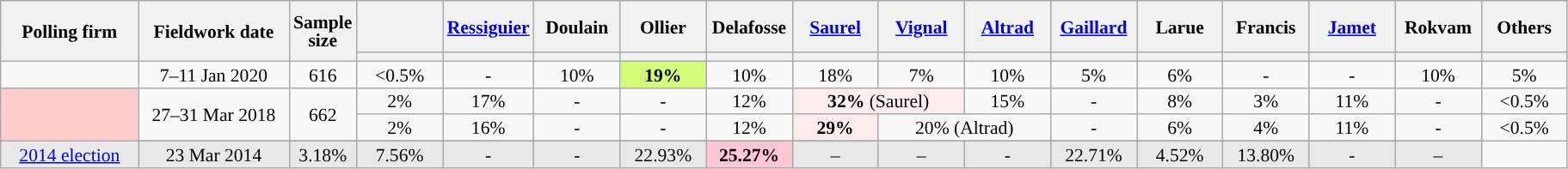<table class="wikitable sortable" style="text-align:center;font-size:90%;line-height:14px;">
<tr style="height:40px;">
<th style="width:100px;" rowspan="2">Polling firm</th>
<th style="width:110px;" rowspan="2">Fieldwork date</th>
<th style="width:35px;" rowspan="2">Sample<br>size</th>
<th class="unsortable" style="width:60px;"></th>
<th class="unsortable" style="width:60px;"><a href='#'>Ressiguier</a><br></th>
<th class="unsortable" style="width:60px;">Doulain<br></th>
<th class="unsortable" style="width:60px;">Ollier<br></th>
<th class="unsortable" style="width:60px;">Delafosse<br></th>
<th class="unsortable" style="width:60px;"><a href='#'>Saurel</a><br></th>
<th class="unsortable" style="width:60px;"><a href='#'>Vignal</a> </th>
<th class="unsortable" style="width:60px;"><a href='#'>Altrad</a><br></th>
<th class="unsortable" style="width:60px;"><a href='#'>Gaillard</a><br></th>
<th class="unsortable" style="width:60px;">Larue<br></th>
<th class="unsortable" style="width:60px;">Francis<br></th>
<th class="unsortable" style="width:60px;"><a href='#'>Jamet</a><br></th>
<th class="unsortable" style="width:60px;">Rokvam<br></th>
<th class="unsortable" style="width:60px;">Others</th>
</tr>
<tr>
<th style="background:"></th>
<th style="background:"></th>
<th style="background:"></th>
<th style="background:"></th>
<th style="background:"></th>
<th style="background:"></th>
<th style="background:"></th>
<th style="background:"></th>
<th style="background:"></th>
<th style="background:"></th>
<th style="background:"></th>
<th style="background:"></th>
<th style="background:"></th>
<th style="background:"></th>
</tr>
<tr>
<td></td>
<td data-sort-value="2020-01-17">7–11 Jan 2020</td>
<td>616</td>
<td><0.5%</td>
<td>-</td>
<td>10%</td>
<td style="background:#d3fc79;"><strong>19%</strong></td>
<td>10%</td>
<td>18%</td>
<td>7%</td>
<td>10%</td>
<td>5%</td>
<td>6%</td>
<td>-</td>
<td>-</td>
<td>10%</td>
<td data-sort-value="0%">5%</td>
</tr>
<tr>
<td rowspan="3" style="background:#FFCCCC;"></td>
<td rowspan="2" data-sort-value="2018-03-31">27–31 Mar 2018</td>
<td rowspan="2">662</td>
<td>2%</td>
<td>17%</td>
<td>-</td>
<td>-</td>
<td>12%</td>
<td style="background:#FFEDED;" colspan="2"><strong>32%</strong> (Saurel)</td>
<td>15%</td>
<td>-</td>
<td>8%</td>
<td>3%</td>
<td>11%</td>
<td>-</td>
<td data-sort-value="0%"><0.5%</td>
</tr>
<tr>
<td>2%</td>
<td>16%</td>
<td>-</td>
<td>-</td>
<td>12%</td>
<td style="background:#FFEDED;"><strong>29%</strong></td>
<td colspan="2">20% (Altrad)</td>
<td>-</td>
<td>6%</td>
<td>4%</td>
<td>11%</td>
<td>-</td>
<td data-sort-value="0%"><0.5%</td>
</tr>
<tr>
</tr>
<tr style="background:#E9E9E9;">
<td><a href='#'>2014 election</a></td>
<td data-sort-value="2014-03-23">23 Mar 2014</td>
<td>3.18%</td>
<td>7.56%</td>
<td>-</td>
<td>-</td>
<td>22.93%</td>
<td style="background:#FFC6D5;"><strong>25.27%</strong></td>
<td>–</td>
<td>–</td>
<td>-</td>
<td>22.71%</td>
<td>4.52%</td>
<td>13.80%</td>
<td>-</td>
<td>–</td>
</tr>
</table>
